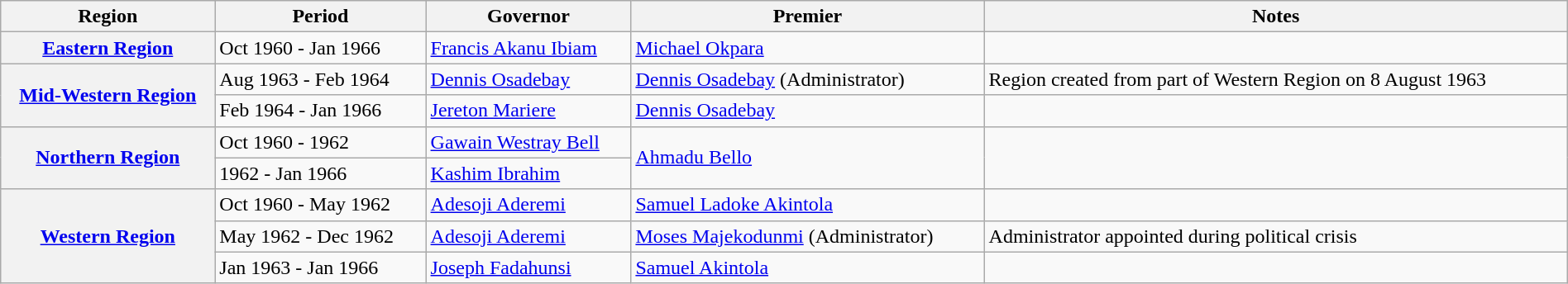<table class="wikitable" border="1" style="width:100%; margin:auto; text-align:left">
<tr>
<th>Region</th>
<th>Period</th>
<th>Governor</th>
<th>Premier</th>
<th>Notes</th>
</tr>
<tr -valign="top">
<th><a href='#'>Eastern Region</a></th>
<td>Oct 1960 - Jan 1966</td>
<td><a href='#'>Francis Akanu Ibiam</a></td>
<td><a href='#'>Michael Okpara</a></td>
<td></td>
</tr>
<tr -valign="top">
<th rowspan="2"><a href='#'>Mid-Western Region</a></th>
<td>Aug 1963 - Feb 1964</td>
<td><a href='#'>Dennis Osadebay</a></td>
<td><a href='#'>Dennis Osadebay</a> (Administrator)</td>
<td>Region created from part of Western Region on 8 August 1963</td>
</tr>
<tr -valign="top">
<td>Feb 1964 - Jan 1966</td>
<td><a href='#'>Jereton Mariere</a></td>
<td><a href='#'>Dennis Osadebay</a></td>
<td></td>
</tr>
<tr -valign="top">
<th rowspan="2"><a href='#'>Northern Region</a></th>
<td>Oct 1960 - 1962</td>
<td><a href='#'>Gawain Westray Bell</a></td>
<td rowspan="2"><a href='#'>Ahmadu Bello</a></td>
<td rowspan="2"></td>
</tr>
<tr -valign="top">
<td>1962 - Jan 1966</td>
<td><a href='#'>Kashim Ibrahim</a></td>
</tr>
<tr -valign="top">
<th rowspan="3"><a href='#'>Western Region</a></th>
<td>Oct 1960 - May 1962</td>
<td><a href='#'>Adesoji Aderemi</a></td>
<td><a href='#'>Samuel Ladoke Akintola</a></td>
<td></td>
</tr>
<tr -valign="top">
<td>May 1962 - Dec 1962</td>
<td><a href='#'>Adesoji Aderemi</a></td>
<td><a href='#'>Moses Majekodunmi</a> (Administrator)</td>
<td>Administrator appointed during political crisis</td>
</tr>
<tr -valign="top">
<td>Jan 1963 - Jan 1966</td>
<td><a href='#'>Joseph Fadahunsi</a></td>
<td><a href='#'>Samuel Akintola</a></td>
<td></td>
</tr>
</table>
